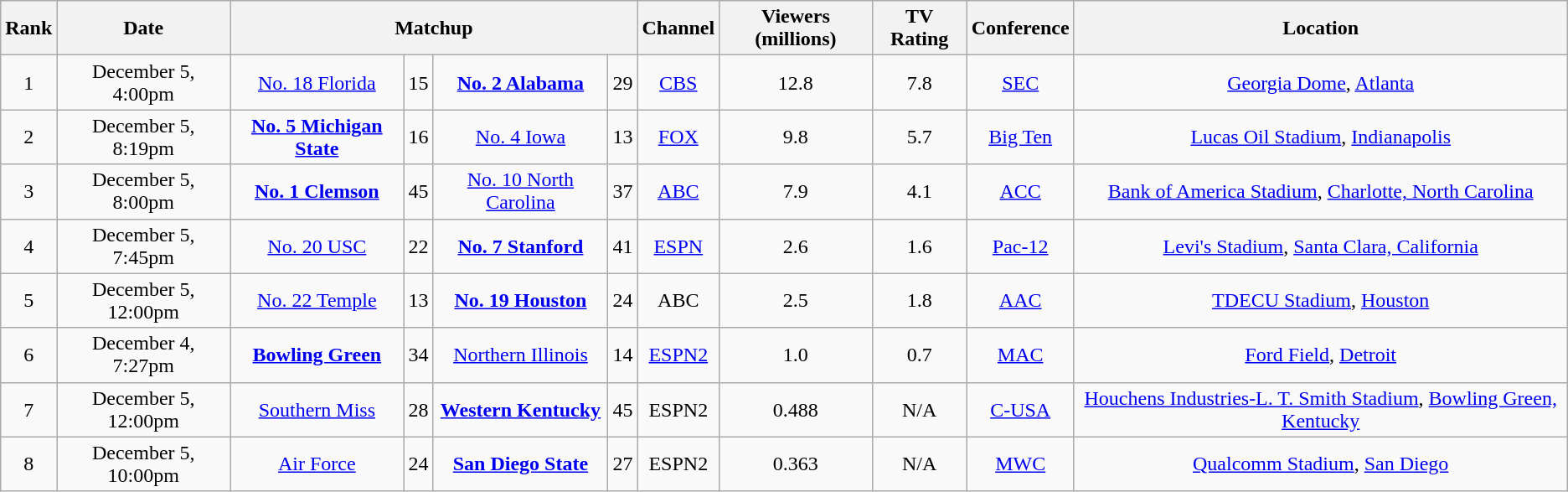<table class="wikitable" style="text-align:center;">
<tr>
<th>Rank</th>
<th>Date</th>
<th colspan=4>Matchup</th>
<th>Channel</th>
<th>Viewers (millions)</th>
<th>TV Rating</th>
<th>Conference</th>
<th>Location</th>
</tr>
<tr>
<td>1</td>
<td>December 5, 4:00pm</td>
<td><a href='#'>No. 18 Florida</a></td>
<td>15</td>
<td><strong><a href='#'>No. 2 Alabama</a></strong></td>
<td>29</td>
<td><a href='#'>CBS</a></td>
<td>12.8</td>
<td>7.8</td>
<td><a href='#'>SEC</a></td>
<td><a href='#'>Georgia Dome</a>, <a href='#'>Atlanta</a></td>
</tr>
<tr>
<td>2</td>
<td>December 5, 8:19pm</td>
<td><strong><a href='#'>No. 5 Michigan State</a></strong></td>
<td>16</td>
<td><a href='#'>No. 4 Iowa</a></td>
<td>13</td>
<td><a href='#'>FOX</a></td>
<td>9.8</td>
<td>5.7</td>
<td><a href='#'>Big Ten</a></td>
<td><a href='#'>Lucas Oil Stadium</a>, <a href='#'>Indianapolis</a></td>
</tr>
<tr>
<td>3</td>
<td>December 5, 8:00pm</td>
<td><strong><a href='#'>No. 1 Clemson</a></strong></td>
<td>45</td>
<td><a href='#'>No. 10 North Carolina</a></td>
<td>37</td>
<td><a href='#'>ABC</a></td>
<td>7.9</td>
<td>4.1</td>
<td><a href='#'>ACC</a></td>
<td><a href='#'>Bank of America Stadium</a>, <a href='#'>Charlotte, North Carolina</a></td>
</tr>
<tr>
<td>4</td>
<td>December 5, 7:45pm</td>
<td><a href='#'>No. 20 USC</a></td>
<td>22</td>
<td><strong><a href='#'>No. 7 Stanford</a></strong></td>
<td>41</td>
<td><a href='#'>ESPN</a></td>
<td>2.6</td>
<td>1.6</td>
<td><a href='#'>Pac-12</a></td>
<td><a href='#'>Levi's Stadium</a>, <a href='#'>Santa Clara, California</a></td>
</tr>
<tr>
<td>5</td>
<td>December 5, 12:00pm</td>
<td><a href='#'>No. 22 Temple</a></td>
<td>13</td>
<td><strong><a href='#'>No. 19 Houston</a></strong></td>
<td>24</td>
<td>ABC</td>
<td>2.5</td>
<td>1.8</td>
<td><a href='#'>AAC</a></td>
<td><a href='#'>TDECU Stadium</a>, <a href='#'>Houston</a></td>
</tr>
<tr>
<td>6</td>
<td>December 4, 7:27pm</td>
<td><strong><a href='#'>Bowling Green</a></strong></td>
<td>34</td>
<td><a href='#'>Northern Illinois</a></td>
<td>14</td>
<td><a href='#'>ESPN2</a></td>
<td>1.0</td>
<td>0.7</td>
<td><a href='#'>MAC</a></td>
<td><a href='#'>Ford Field</a>, <a href='#'>Detroit</a></td>
</tr>
<tr>
<td>7</td>
<td>December 5, 12:00pm</td>
<td><a href='#'>Southern Miss</a></td>
<td>28</td>
<td><strong><a href='#'>Western Kentucky</a></strong></td>
<td>45</td>
<td>ESPN2</td>
<td>0.488</td>
<td>N/A</td>
<td><a href='#'>C-USA</a></td>
<td><a href='#'>Houchens Industries-L. T. Smith Stadium</a>, <a href='#'>Bowling Green, Kentucky</a></td>
</tr>
<tr>
<td>8</td>
<td>December 5, 10:00pm</td>
<td><a href='#'>Air Force</a></td>
<td>24</td>
<td><strong><a href='#'>San Diego State</a></strong></td>
<td>27</td>
<td>ESPN2</td>
<td>0.363</td>
<td>N/A</td>
<td><a href='#'>MWC</a></td>
<td><a href='#'>Qualcomm Stadium</a>, <a href='#'>San Diego</a></td>
</tr>
</table>
